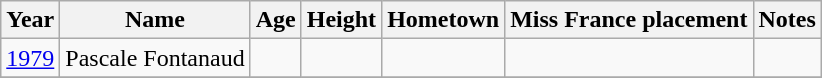<table class="wikitable sortable">
<tr>
<th>Year</th>
<th>Name</th>
<th>Age</th>
<th>Height</th>
<th>Hometown</th>
<th>Miss France placement</th>
<th>Notes</th>
</tr>
<tr>
<td><a href='#'>1979</a></td>
<td>Pascale Fontanaud</td>
<td></td>
<td></td>
<td></td>
<td></td>
<td></td>
</tr>
<tr>
</tr>
</table>
